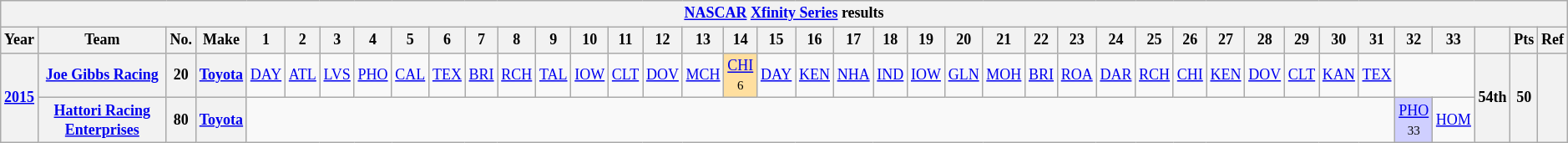<table class="wikitable" style="text-align:center; font-size:75%">
<tr>
<th colspan=42><a href='#'>NASCAR</a> <a href='#'>Xfinity Series</a> results</th>
</tr>
<tr>
<th>Year</th>
<th>Team</th>
<th>No.</th>
<th>Make</th>
<th>1</th>
<th>2</th>
<th>3</th>
<th>4</th>
<th>5</th>
<th>6</th>
<th>7</th>
<th>8</th>
<th>9</th>
<th>10</th>
<th>11</th>
<th>12</th>
<th>13</th>
<th>14</th>
<th>15</th>
<th>16</th>
<th>17</th>
<th>18</th>
<th>19</th>
<th>20</th>
<th>21</th>
<th>22</th>
<th>23</th>
<th>24</th>
<th>25</th>
<th>26</th>
<th>27</th>
<th>28</th>
<th>29</th>
<th>30</th>
<th>31</th>
<th>32</th>
<th>33</th>
<th></th>
<th>Pts</th>
<th>Ref</th>
</tr>
<tr>
<th rowspan=2><a href='#'>2015</a></th>
<th><a href='#'>Joe Gibbs Racing</a></th>
<th>20</th>
<th><a href='#'>Toyota</a></th>
<td><a href='#'>DAY</a></td>
<td><a href='#'>ATL</a></td>
<td><a href='#'>LVS</a></td>
<td><a href='#'>PHO</a></td>
<td><a href='#'>CAL</a></td>
<td><a href='#'>TEX</a></td>
<td><a href='#'>BRI</a></td>
<td><a href='#'>RCH</a></td>
<td><a href='#'>TAL</a></td>
<td><a href='#'>IOW</a></td>
<td><a href='#'>CLT</a></td>
<td><a href='#'>DOV</a></td>
<td><a href='#'>MCH</a></td>
<td style="background:#FFDF9F;"><a href='#'>CHI</a><br><small>6</small></td>
<td><a href='#'>DAY</a></td>
<td><a href='#'>KEN</a></td>
<td><a href='#'>NHA</a></td>
<td><a href='#'>IND</a></td>
<td><a href='#'>IOW</a></td>
<td><a href='#'>GLN</a></td>
<td><a href='#'>MOH</a></td>
<td><a href='#'>BRI</a></td>
<td><a href='#'>ROA</a></td>
<td><a href='#'>DAR</a></td>
<td><a href='#'>RCH</a></td>
<td><a href='#'>CHI</a></td>
<td><a href='#'>KEN</a></td>
<td><a href='#'>DOV</a></td>
<td><a href='#'>CLT</a></td>
<td><a href='#'>KAN</a></td>
<td><a href='#'>TEX</a></td>
<td colspan=2></td>
<th rowspan=2>54th</th>
<th rowspan=2>50</th>
<th rowspan=2></th>
</tr>
<tr>
<th><a href='#'>Hattori Racing Enterprises</a></th>
<th>80</th>
<th><a href='#'>Toyota</a></th>
<td colspan=31></td>
<td style="background:#CFCFFF;"><a href='#'>PHO</a><br><small>33</small></td>
<td><a href='#'>HOM</a></td>
</tr>
</table>
